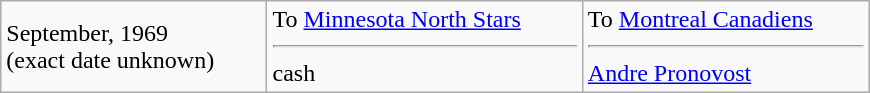<table class="wikitable" style="border:1px solid #999; width:580px;">
<tr>
<td>September, 1969<br>(exact date unknown)</td>
<td valign="top">To <a href='#'>Minnesota North Stars</a><hr>cash</td>
<td valign="top">To <a href='#'>Montreal Canadiens</a><hr><a href='#'>Andre Pronovost</a></td>
</tr>
</table>
